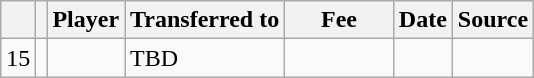<table class="wikitable plainrowheaders sortable">
<tr>
<th></th>
<th></th>
<th scope=col>Player</th>
<th>Transferred to</th>
<th !scope=col; style="width: 65px;">Fee</th>
<th scope=col>Date</th>
<th scope=col>Source</th>
</tr>
<tr>
<td align=center>15</td>
<td align=center></td>
<td></td>
<td>TBD</td>
<td></td>
<td></td>
<td></td>
</tr>
</table>
